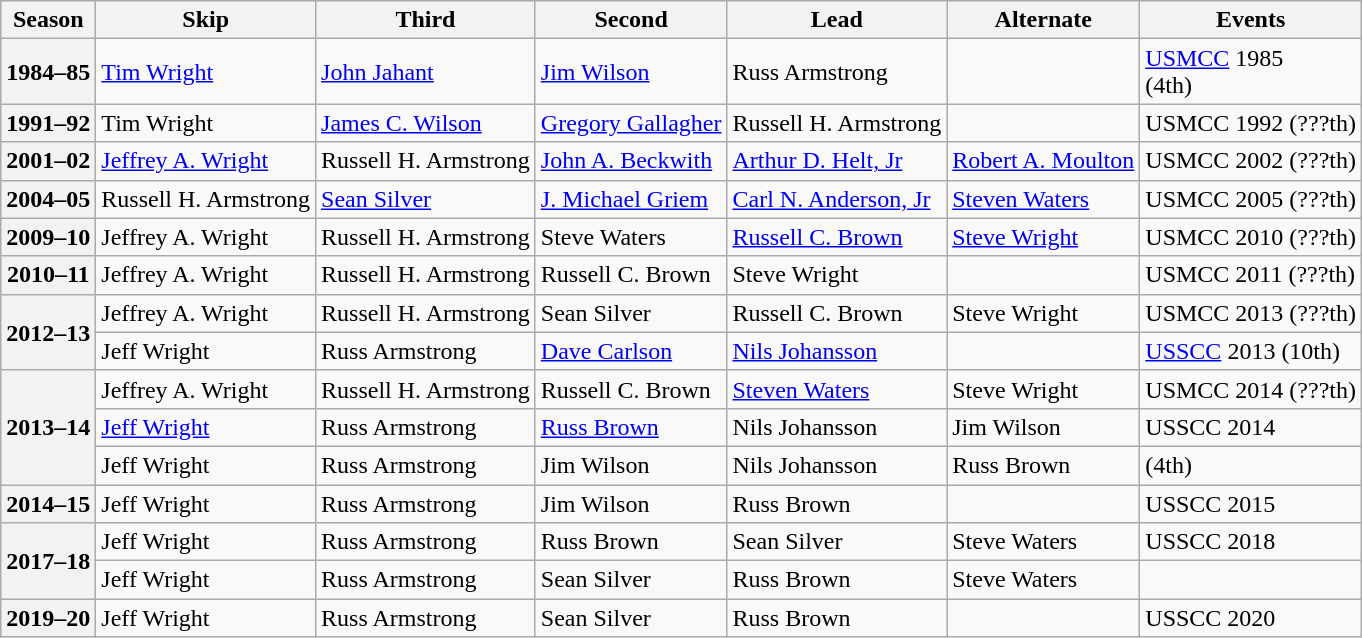<table class="wikitable">
<tr>
<th scope="col">Season</th>
<th scope="col">Skip</th>
<th scope="col">Third</th>
<th scope="col">Second</th>
<th scope="col">Lead</th>
<th scope="col">Alternate</th>
<th scope="col">Events</th>
</tr>
<tr>
<th scope="row">1984–85</th>
<td><a href='#'>Tim Wright</a></td>
<td><a href='#'>John Jahant</a></td>
<td><a href='#'>Jim Wilson</a></td>
<td>Russ Armstrong</td>
<td></td>
<td><a href='#'>USMCC</a> 1985 <br> (4th)</td>
</tr>
<tr>
<th scope="row">1991–92</th>
<td>Tim Wright</td>
<td><a href='#'>James C. Wilson</a></td>
<td><a href='#'>Gregory Gallagher</a></td>
<td>Russell H. Armstrong</td>
<td></td>
<td>USMCC 1992 (???th)</td>
</tr>
<tr>
<th scope="row">2001–02</th>
<td><a href='#'>Jeffrey A. Wright</a></td>
<td>Russell H. Armstrong</td>
<td><a href='#'>John A. Beckwith</a></td>
<td><a href='#'>Arthur D. Helt, Jr</a></td>
<td><a href='#'>Robert A. Moulton</a></td>
<td>USMCC 2002 (???th)</td>
</tr>
<tr>
<th scope="row">2004–05</th>
<td>Russell H. Armstrong</td>
<td><a href='#'>Sean Silver</a></td>
<td><a href='#'>J. Michael Griem</a></td>
<td><a href='#'>Carl N. Anderson, Jr</a></td>
<td><a href='#'>Steven Waters</a></td>
<td>USMCC 2005 (???th)</td>
</tr>
<tr>
<th scope="row">2009–10</th>
<td>Jeffrey A. Wright</td>
<td>Russell H. Armstrong</td>
<td>Steve Waters</td>
<td><a href='#'>Russell C. Brown</a></td>
<td><a href='#'>Steve Wright</a></td>
<td>USMCC 2010 (???th)</td>
</tr>
<tr>
<th scope="row">2010–11</th>
<td>Jeffrey A. Wright</td>
<td>Russell H. Armstrong</td>
<td>Russell C. Brown</td>
<td>Steve Wright</td>
<td></td>
<td>USMCC 2011 (???th)</td>
</tr>
<tr>
<th scope="row" rowspan="2">2012–13</th>
<td>Jeffrey A. Wright</td>
<td>Russell H. Armstrong</td>
<td>Sean Silver</td>
<td>Russell C. Brown</td>
<td>Steve Wright</td>
<td>USMCC 2013 (???th)</td>
</tr>
<tr>
<td>Jeff Wright</td>
<td>Russ Armstrong</td>
<td><a href='#'>Dave Carlson</a></td>
<td><a href='#'>Nils Johansson</a></td>
<td></td>
<td><a href='#'>USSCC</a> 2013 (10th)</td>
</tr>
<tr>
<th scope="row" rowspan="3">2013–14</th>
<td>Jeffrey A. Wright</td>
<td>Russell H. Armstrong</td>
<td>Russell C. Brown</td>
<td><a href='#'>Steven Waters</a></td>
<td>Steve Wright</td>
<td>USMCC 2014 (???th)</td>
</tr>
<tr>
<td><a href='#'>Jeff Wright</a></td>
<td>Russ Armstrong</td>
<td><a href='#'>Russ Brown</a></td>
<td>Nils Johansson</td>
<td>Jim Wilson</td>
<td>USSCC 2014 </td>
</tr>
<tr>
<td>Jeff Wright</td>
<td>Russ Armstrong</td>
<td>Jim Wilson</td>
<td>Nils Johansson</td>
<td>Russ Brown</td>
<td> (4th)</td>
</tr>
<tr>
<th scope="row">2014–15</th>
<td>Jeff Wright</td>
<td>Russ Armstrong</td>
<td>Jim Wilson</td>
<td>Russ Brown</td>
<td></td>
<td>USSCC 2015 </td>
</tr>
<tr>
<th scope="row" rowspan="2">2017–18</th>
<td>Jeff Wright</td>
<td>Russ Armstrong</td>
<td>Russ Brown</td>
<td>Sean Silver</td>
<td>Steve Waters</td>
<td>USSCC 2018 </td>
</tr>
<tr>
<td>Jeff Wright</td>
<td>Russ Armstrong</td>
<td>Sean Silver</td>
<td>Russ Brown</td>
<td>Steve Waters</td>
<td> </td>
</tr>
<tr>
<th scope="row">2019–20</th>
<td>Jeff Wright</td>
<td>Russ Armstrong</td>
<td>Sean Silver</td>
<td>Russ Brown</td>
<td></td>
<td>USSCC 2020 </td>
</tr>
</table>
